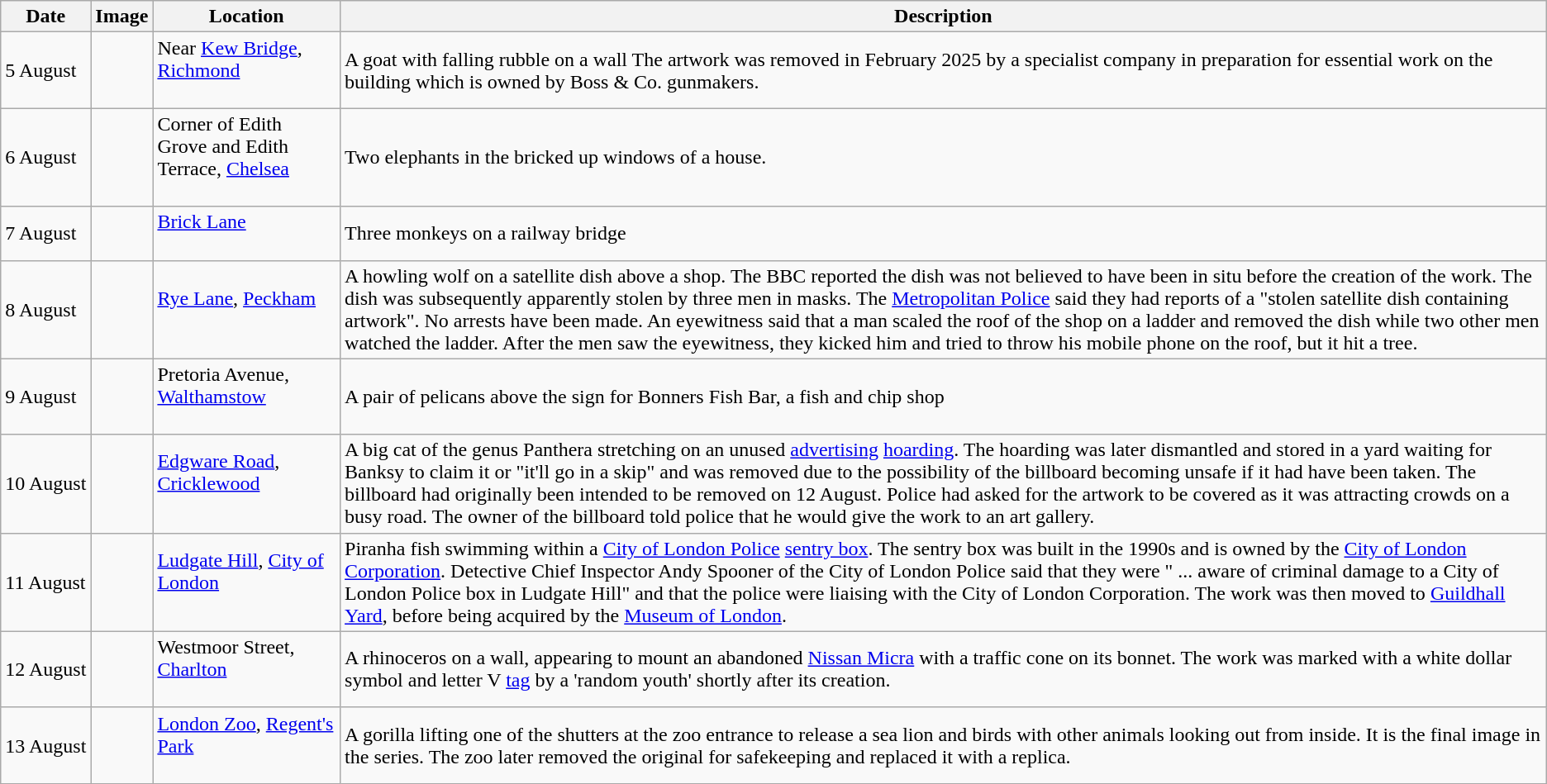<table class="wikitable">
<tr>
<th>Date</th>
<th>Image</th>
<th>Location</th>
<th>Description</th>
</tr>
<tr>
<td style="white-space: nowrap;">5 August</td>
<td></td>
<td>Near <a href='#'>Kew Bridge</a>, <a href='#'>Richmond</a><br><br></td>
<td>A goat with falling rubble on a wall The artwork was removed in February 2025 by a specialist company in preparation for essential work on the building which is owned by Boss & Co. gunmakers.</td>
</tr>
<tr>
<td style="white-space: nowrap;">6 August</td>
<td></td>
<td>Corner of Edith Grove and Edith Terrace, <a href='#'>Chelsea</a><br><br></td>
<td>Two elephants in the bricked up windows of a house.</td>
</tr>
<tr>
<td style="white-space: nowrap;">7 August</td>
<td></td>
<td><a href='#'>Brick Lane</a><br><br></td>
<td>Three monkeys on a railway bridge</td>
</tr>
<tr>
<td style="white-space: nowrap;">8 August</td>
<td></td>
<td><a href='#'>Rye Lane</a>, <a href='#'>Peckham</a><br><br></td>
<td>A howling wolf on a satellite dish above a shop. The BBC reported the dish was not believed to have been in situ before the creation of the work. The dish was subsequently apparently stolen by three men in masks. The <a href='#'>Metropolitan Police</a> said they had reports of a "stolen satellite dish containing artwork". No arrests have been made. An eyewitness said that a man scaled the roof of the shop on a ladder and removed the dish while two other men watched the ladder. After the men saw the eyewitness, they kicked him and tried to throw his mobile phone on the roof, but it hit a tree.</td>
</tr>
<tr>
<td style="white-space: nowrap;">9 August</td>
<td></td>
<td>Pretoria Avenue, <a href='#'>Walthamstow</a><br><br></td>
<td>A pair of pelicans above the sign for Bonners Fish Bar, a fish and chip shop</td>
</tr>
<tr>
<td style="white-space: nowrap;">10 August</td>
<td></td>
<td><a href='#'>Edgware Road</a>, <a href='#'>Cricklewood</a><br><br></td>
<td>A big cat of the genus Panthera stretching on an unused <a href='#'>advertising</a> <a href='#'>hoarding</a>. The hoarding was later dismantled and stored in a yard waiting for Banksy to claim it or "it'll go in a skip" and was removed due to the possibility of the billboard becoming unsafe if it had have been taken. The billboard had originally been intended to be removed on 12 August. Police had asked for the artwork to be covered as it was attracting crowds on a busy road. The owner of the billboard told police that he would give the work to an art gallery.</td>
</tr>
<tr>
<td style="white-space: nowrap;">11 August</td>
<td></td>
<td><a href='#'>Ludgate Hill</a>, <a href='#'>City of London</a><br><br></td>
<td>Piranha fish swimming within a <a href='#'>City of London Police</a> <a href='#'>sentry box</a>. The sentry box was built in the 1990s and is owned by the <a href='#'>City of London Corporation</a>. Detective Chief Inspector Andy Spooner of the City of London Police said that they were " ... aware of criminal damage to a City of London Police box in Ludgate Hill" and that the police were liaising with the City of London Corporation. The work was then moved to <a href='#'>Guildhall Yard</a>, before being acquired by the <a href='#'>Museum of London</a>.</td>
</tr>
<tr>
<td style="white-space: nowrap;">12 August</td>
<td></td>
<td>Westmoor Street, <a href='#'>Charlton</a><br><br></td>
<td>A rhinoceros on a wall, appearing to mount an abandoned <a href='#'>Nissan Micra</a> with a traffic cone on its bonnet. The work was marked with a white dollar symbol and letter V <a href='#'>tag</a> by a 'random youth' shortly after its creation.</td>
</tr>
<tr>
<td>13 August</td>
<td></td>
<td><a href='#'>London Zoo</a>, <a href='#'>Regent's Park</a><br><br></td>
<td>A gorilla lifting one of the shutters at the zoo entrance to release a sea lion and birds with other animals looking out from inside. It is the final image in the series. The zoo later removed the original for safekeeping and replaced it with a replica.</td>
</tr>
</table>
